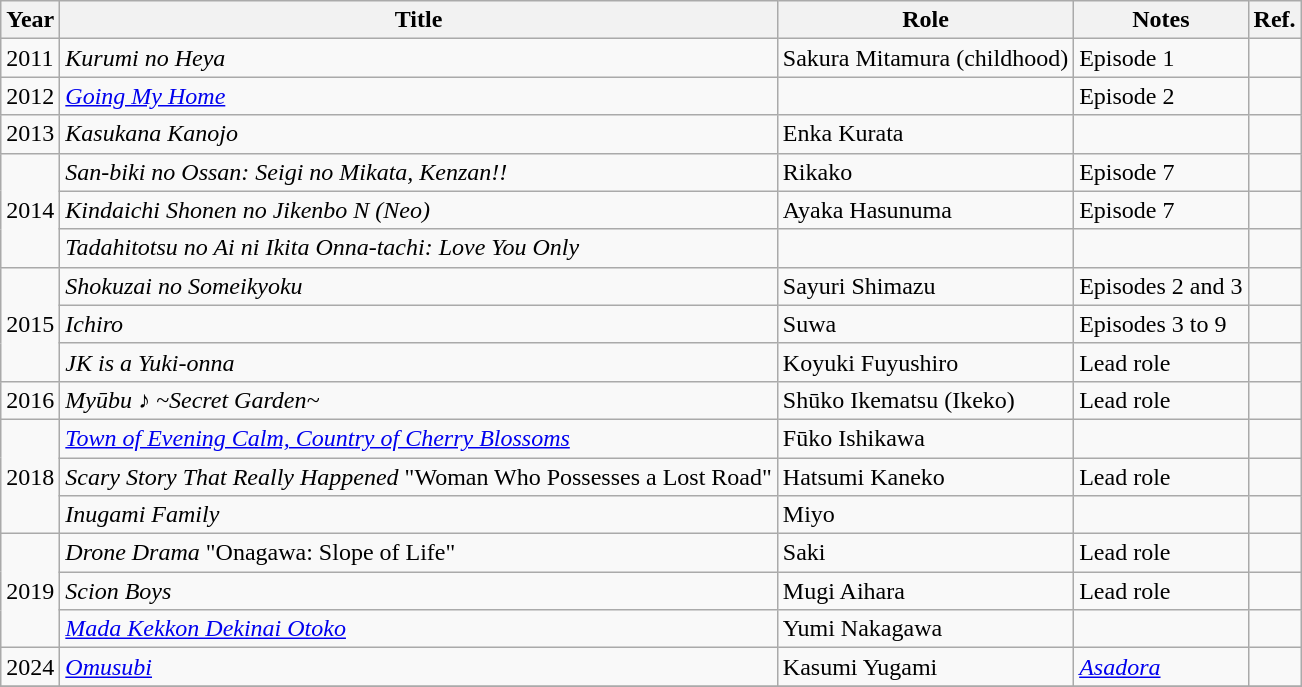<table class="wikitable">
<tr>
<th>Year</th>
<th>Title</th>
<th>Role</th>
<th>Notes</th>
<th>Ref.</th>
</tr>
<tr>
<td>2011</td>
<td><em>Kurumi no Heya</em></td>
<td>Sakura Mitamura (childhood)</td>
<td>Episode 1</td>
<td></td>
</tr>
<tr>
<td>2012</td>
<td><em><a href='#'>Going My Home</a></em></td>
<td></td>
<td>Episode 2</td>
<td></td>
</tr>
<tr>
<td>2013</td>
<td><em>Kasukana Kanojo</em></td>
<td>Enka Kurata</td>
<td></td>
<td></td>
</tr>
<tr>
<td rowspan="3">2014</td>
<td><em>San-biki no Ossan: Seigi no Mikata, Kenzan!!</em></td>
<td>Rikako</td>
<td>Episode 7</td>
<td></td>
</tr>
<tr>
<td><em>Kindaichi Shonen no Jikenbo N (Neo)</em></td>
<td>Ayaka Hasunuma</td>
<td>Episode 7</td>
<td></td>
</tr>
<tr>
<td><em>Tadahitotsu no Ai ni Ikita Onna-tachi: Love You Only</em></td>
<td></td>
<td></td>
<td></td>
</tr>
<tr>
<td rowspan="3">2015</td>
<td><em>Shokuzai no Someikyoku</em></td>
<td>Sayuri Shimazu</td>
<td>Episodes 2 and 3</td>
<td></td>
</tr>
<tr>
<td><em>Ichiro</em></td>
<td>Suwa</td>
<td>Episodes 3 to 9</td>
<td></td>
</tr>
<tr>
<td><em>JK is a Yuki-onna</em></td>
<td>Koyuki Fuyushiro</td>
<td>Lead role</td>
<td></td>
</tr>
<tr>
<td>2016</td>
<td><em>Myūbu ♪ ~Secret Garden~</em></td>
<td>Shūko Ikematsu (Ikeko)</td>
<td>Lead role</td>
<td></td>
</tr>
<tr>
<td rowspan="3">2018</td>
<td><em><a href='#'>Town of Evening Calm, Country of Cherry Blossoms</a></em></td>
<td>Fūko Ishikawa</td>
<td></td>
<td></td>
</tr>
<tr>
<td><em>Scary Story That Really Happened</em> "Woman Who Possesses a Lost Road"</td>
<td>Hatsumi Kaneko</td>
<td>Lead role</td>
<td></td>
</tr>
<tr>
<td><em>Inugami Family</em></td>
<td>Miyo</td>
<td></td>
<td></td>
</tr>
<tr>
<td rowspan="3">2019</td>
<td><em>Drone Drama</em> "Onagawa: Slope of Life"</td>
<td>Saki</td>
<td>Lead role</td>
<td></td>
</tr>
<tr>
<td><em>Scion Boys</em></td>
<td>Mugi Aihara</td>
<td>Lead role</td>
<td></td>
</tr>
<tr>
<td><em><a href='#'>Mada Kekkon Dekinai Otoko</a></em></td>
<td>Yumi Nakagawa</td>
<td></td>
<td></td>
</tr>
<tr>
<td>2024</td>
<td><em><a href='#'>Omusubi</a></em></td>
<td>Kasumi Yugami</td>
<td><em><a href='#'>Asadora</a></em></td>
<td></td>
</tr>
<tr>
</tr>
</table>
